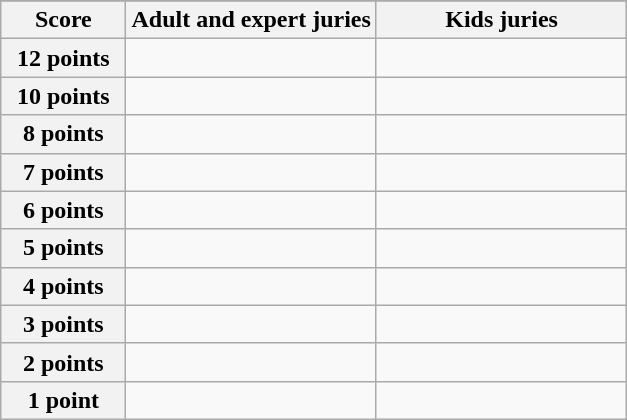<table class="wikitable">
<tr>
</tr>
<tr>
<th scope="col" width="20%">Score</th>
<th scope="col" width="40%">Adult and expert juries</th>
<th scope="col" width="40%">Kids juries</th>
</tr>
<tr>
<th scope="row">12 points</th>
<td></td>
<td></td>
</tr>
<tr>
<th scope="row">10 points</th>
<td></td>
<td></td>
</tr>
<tr>
<th scope="row">8 points</th>
<td></td>
<td></td>
</tr>
<tr>
<th scope="row">7 points</th>
<td></td>
<td></td>
</tr>
<tr>
<th scope="row">6 points</th>
<td></td>
<td></td>
</tr>
<tr>
<th scope="row">5 points</th>
<td></td>
<td></td>
</tr>
<tr>
<th scope="row">4 points</th>
<td></td>
<td></td>
</tr>
<tr>
<th scope="row">3 points</th>
<td></td>
<td></td>
</tr>
<tr>
<th scope="row">2 points</th>
<td></td>
<td></td>
</tr>
<tr>
<th scope="row">1 point</th>
<td></td>
<td></td>
</tr>
</table>
